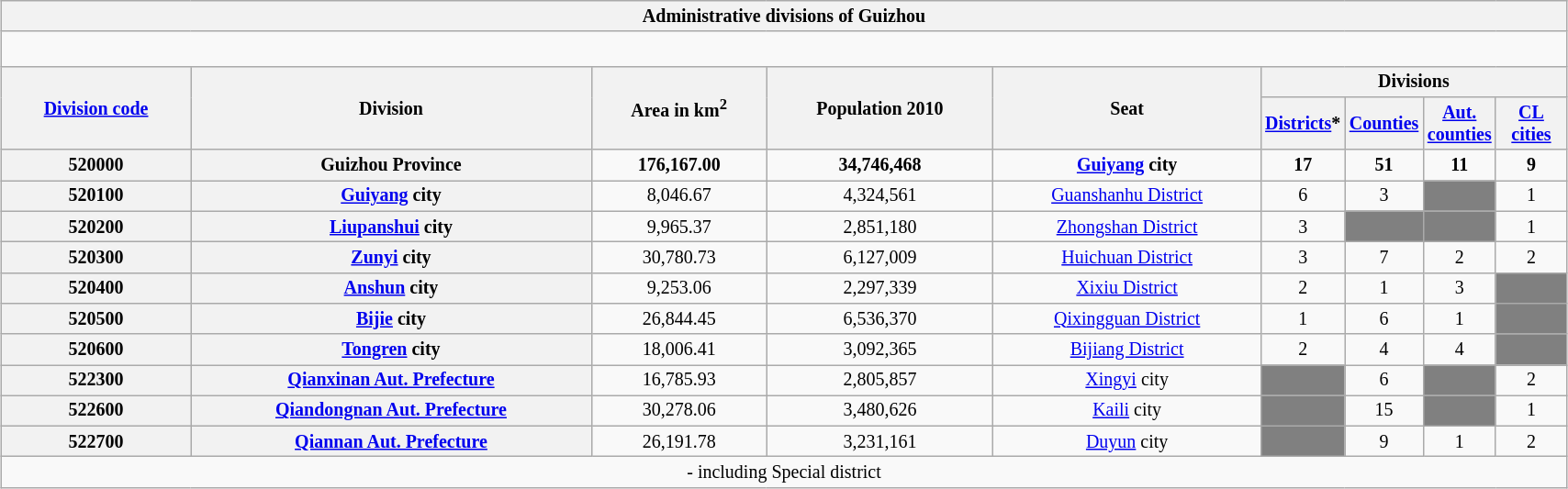<table class="wikitable" style="margin:1em auto 1em auto; width:90%; font-size:smaller; text-align:center">
<tr>
<th colspan="9"><strong>Administrative divisions of Guizhou</strong></th>
</tr>
<tr>
<td colspan="9" style="font-size:larger"><div><br> 










</div></td>
</tr>
<tr>
<th ! scope="col" rowspan="2"><a href='#'>Division code</a></th>
<th ! scope="col" rowspan="2">Division</th>
<th ! scope="col" rowspan="2">Area in km<sup>2</sup></th>
<th ! scope="col" rowspan="2">Population 2010</th>
<th ! scope="col" rowspan="2">Seat</th>
<th ! scope="col" colspan="4">Divisions</th>
</tr>
<tr>
<th ! scope="col" width="45"><a href='#'>Districts</a>*</th>
<th ! scope="col" width="45"><a href='#'>Counties</a></th>
<th ! scope="col" width="45"><a href='#'>Aut. counties</a></th>
<th ! scope="col" width="45"><a href='#'>CL cities</a></th>
</tr>
<tr style="font-weight: bold">
<th>520000</th>
<th>Guizhou Province</th>
<td>176,167.00</td>
<td>34,746,468</td>
<td><a href='#'>Guiyang</a> city</td>
<td>17</td>
<td>51</td>
<td>11</td>
<td>9</td>
</tr>
<tr>
<th>520100</th>
<th><a href='#'>Guiyang</a> city</th>
<td>8,046.67</td>
<td>4,324,561</td>
<td><a href='#'>Guanshanhu District</a></td>
<td>6</td>
<td>3</td>
<td bgcolor="grey"></td>
<td>1</td>
</tr>
<tr>
<th>520200</th>
<th><a href='#'>Liupanshui</a> city</th>
<td>9,965.37</td>
<td>2,851,180</td>
<td><a href='#'>Zhongshan District</a></td>
<td>3</td>
<td bgcolor="grey"></td>
<td bgcolor="grey"></td>
<td>1</td>
</tr>
<tr>
<th>520300</th>
<th><a href='#'>Zunyi</a> city</th>
<td>30,780.73</td>
<td>6,127,009</td>
<td><a href='#'>Huichuan District</a></td>
<td>3</td>
<td>7</td>
<td>2</td>
<td>2</td>
</tr>
<tr>
<th>520400</th>
<th><a href='#'>Anshun</a> city</th>
<td>9,253.06</td>
<td>2,297,339</td>
<td><a href='#'>Xixiu District</a></td>
<td>2</td>
<td>1</td>
<td>3</td>
<td bgcolor="grey"></td>
</tr>
<tr>
<th>520500</th>
<th><a href='#'>Bijie</a> city</th>
<td>26,844.45</td>
<td>6,536,370</td>
<td><a href='#'>Qixingguan District</a></td>
<td>1</td>
<td>6</td>
<td>1</td>
<td bgcolor="grey"></td>
</tr>
<tr>
<th>520600</th>
<th><a href='#'>Tongren</a> city</th>
<td>18,006.41</td>
<td>3,092,365</td>
<td><a href='#'>Bijiang District</a></td>
<td>2</td>
<td>4</td>
<td>4</td>
<td bgcolor="grey"></td>
</tr>
<tr>
<th>522300</th>
<th><a href='#'>Qianxinan Aut. Prefecture</a></th>
<td>16,785.93</td>
<td>2,805,857</td>
<td><a href='#'>Xingyi</a> city</td>
<td bgcolor="grey"></td>
<td>6</td>
<td bgcolor="grey"></td>
<td>2</td>
</tr>
<tr>
<th>522600</th>
<th><a href='#'>Qiandongnan Aut. Prefecture</a></th>
<td>30,278.06</td>
<td>3,480,626</td>
<td><a href='#'>Kaili</a> city</td>
<td bgcolor="grey"></td>
<td>15</td>
<td bgcolor="grey"></td>
<td>1</td>
</tr>
<tr>
<th>522700</th>
<th><a href='#'>Qiannan Aut. Prefecture</a></th>
<td>26,191.78</td>
<td>3,231,161</td>
<td><a href='#'>Duyun</a> city</td>
<td bgcolor="grey"></td>
<td>9</td>
<td>1</td>
<td>2</td>
</tr>
<tr>
<td colspan = "13"> - including Special district</td>
</tr>
</table>
